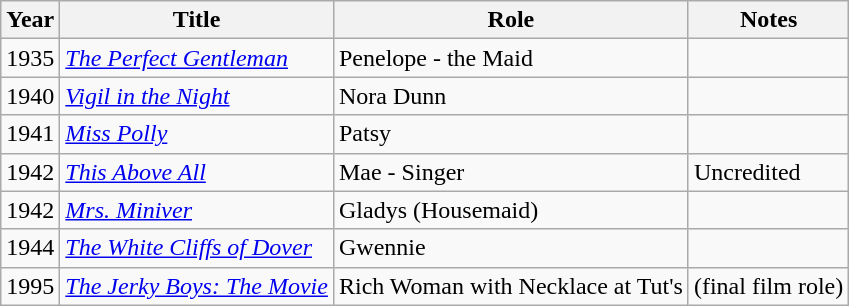<table class="wikitable">
<tr>
<th>Year</th>
<th>Title</th>
<th>Role</th>
<th>Notes</th>
</tr>
<tr>
<td>1935</td>
<td><em><a href='#'>The Perfect Gentleman</a></em></td>
<td>Penelope - the Maid</td>
<td></td>
</tr>
<tr>
<td>1940</td>
<td><em><a href='#'>Vigil in the Night</a></em></td>
<td>Nora Dunn</td>
<td></td>
</tr>
<tr>
<td>1941</td>
<td><em><a href='#'>Miss Polly</a></em></td>
<td>Patsy</td>
<td></td>
</tr>
<tr>
<td>1942</td>
<td><em><a href='#'>This Above All</a></em></td>
<td>Mae - Singer</td>
<td>Uncredited</td>
</tr>
<tr>
<td>1942</td>
<td><em><a href='#'>Mrs. Miniver</a></em></td>
<td>Gladys (Housemaid)</td>
<td></td>
</tr>
<tr>
<td>1944</td>
<td><em><a href='#'>The White Cliffs of Dover</a></em></td>
<td>Gwennie</td>
<td></td>
</tr>
<tr>
<td>1995</td>
<td><em><a href='#'>The Jerky Boys: The Movie</a></em></td>
<td>Rich Woman with Necklace at Tut's</td>
<td>(final film role)</td>
</tr>
</table>
